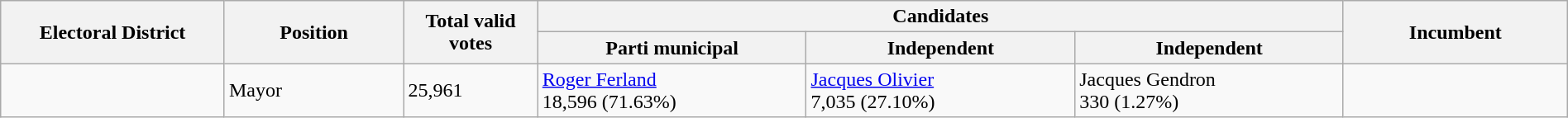<table class="wikitable" width="100%">
<tr>
<th width=10% rowspan=2>Electoral District</th>
<th width=8% rowspan=2>Position</th>
<th width=6% rowspan=2>Total valid votes</th>
<th colspan=3>Candidates</th>
<th width=10% rowspan=2>Incumbent</th>
</tr>
<tr>
<th width=12% >Parti municipal</th>
<th width=12% >Independent</th>
<th width=12% >Independent</th>
</tr>
<tr>
<td></td>
<td>Mayor</td>
<td>25,961</td>
<td><a href='#'>Roger Ferland</a><br>18,596 (71.63%)</td>
<td><a href='#'>Jacques Olivier</a><br>7,035 (27.10%)</td>
<td>Jacques Gendron<br>330 (1.27%)</td>
<td></td>
</tr>
</table>
